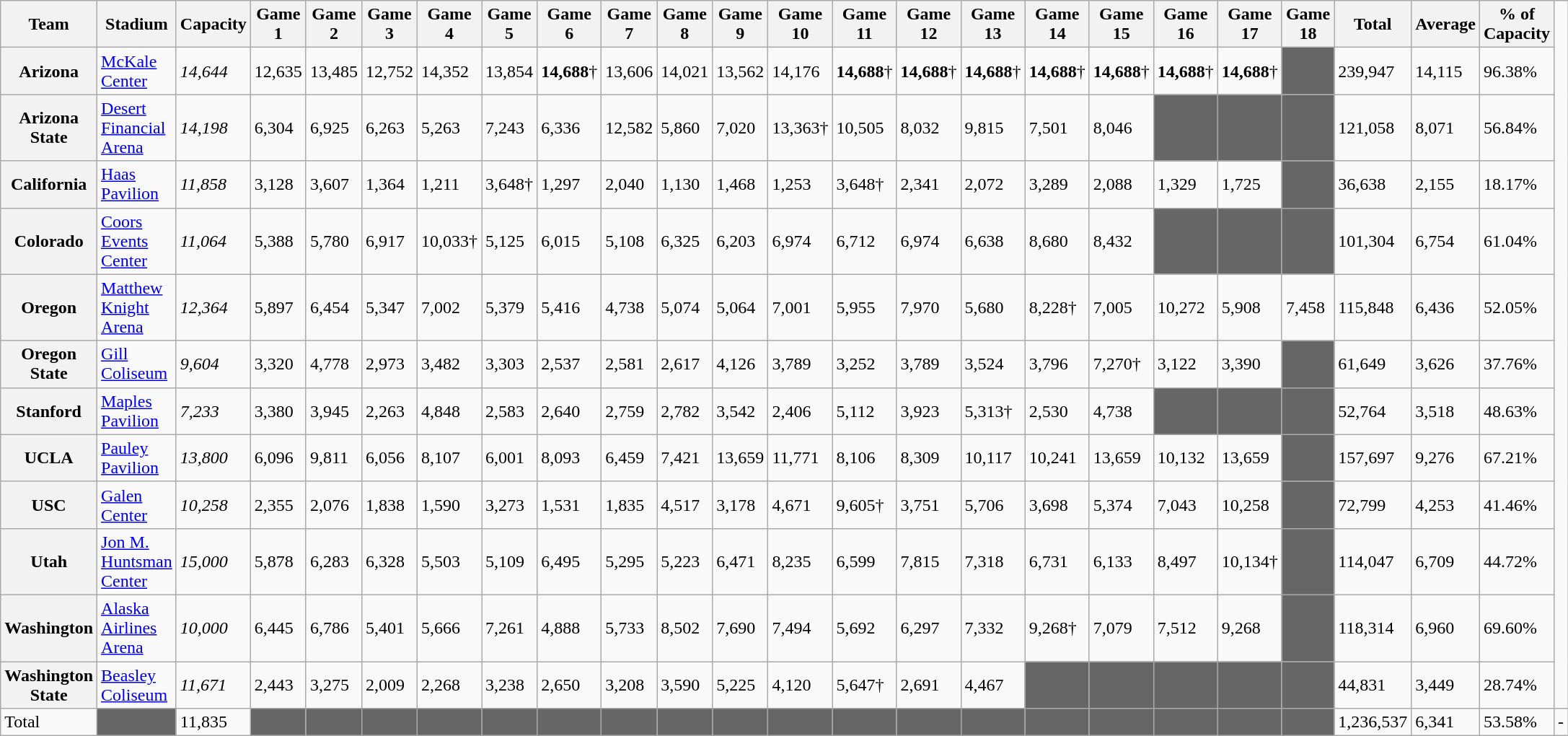<table class="wikitable">
<tr>
<th>Team</th>
<th>Stadium</th>
<th>Capacity</th>
<th>Game 1</th>
<th>Game 2</th>
<th>Game 3</th>
<th>Game 4</th>
<th>Game 5</th>
<th>Game 6</th>
<th>Game 7</th>
<th>Game 8</th>
<th>Game 9</th>
<th>Game 10</th>
<th>Game 11</th>
<th>Game 12</th>
<th>Game 13</th>
<th>Game 14</th>
<th>Game 15</th>
<th>Game 16</th>
<th>Game 17</th>
<th>Game 18</th>
<th>Total</th>
<th>Average</th>
<th>% of Capacity</th>
</tr>
<tr>
<th style=>Arizona</th>
<td><a href='#'>McKale Center</a></td>
<td><em>14,644</em></td>
<td>12,635</td>
<td>13,485</td>
<td>12,752</td>
<td>14,352</td>
<td>13,854</td>
<td><strong>14,688</strong>†</td>
<td>13,606</td>
<td>14,021</td>
<td>13,562</td>
<td>14,176</td>
<td><strong>14,688</strong>†</td>
<td><strong>14,688</strong>†</td>
<td><strong>14,688</strong>†</td>
<td><strong>14,688</strong>†</td>
<td><strong>14,688</strong>†</td>
<td><strong>14,688</strong>†</td>
<td><strong>14,688</strong>†</td>
<td style="background:#666666;"></td>
<td>239,947</td>
<td>14,115</td>
<td>96.38%</td>
</tr>
<tr>
<th style=>Arizona State</th>
<td><a href='#'>Desert Financial Arena</a></td>
<td><em>14,198</em></td>
<td>6,304</td>
<td>6,925</td>
<td>6,263</td>
<td>5,263</td>
<td>7,243</td>
<td>6,336</td>
<td>12,582</td>
<td>5,860</td>
<td>7,020</td>
<td>13,363†</td>
<td>10,505</td>
<td>8,032</td>
<td>9,815</td>
<td>7,501</td>
<td>8,046</td>
<td style="background:#666666;"></td>
<td style="background:#666666;"></td>
<td style="background:#666666;"></td>
<td>121,058</td>
<td>8,071</td>
<td>56.84%</td>
</tr>
<tr>
<th style=>California</th>
<td><a href='#'>Haas Pavilion</a></td>
<td><em>11,858</em></td>
<td>3,128</td>
<td>3,607</td>
<td>1,364</td>
<td>1,211</td>
<td>3,648†</td>
<td>1,297</td>
<td>2,040</td>
<td>1,130</td>
<td>1,468</td>
<td>1,253</td>
<td>3,648†</td>
<td>2,341</td>
<td>2,072</td>
<td>3,289</td>
<td>2,088</td>
<td>1,329</td>
<td>1,725</td>
<td style="background:#666666;"></td>
<td>36,638</td>
<td>2,155</td>
<td>18.17%</td>
</tr>
<tr>
<th style=>Colorado</th>
<td><a href='#'>Coors Events Center</a></td>
<td><em>11,064</em></td>
<td>5,388</td>
<td>5,780</td>
<td>6,917</td>
<td>10,033†</td>
<td>5,125</td>
<td>6,015</td>
<td>5,108</td>
<td>6,325</td>
<td>6,203</td>
<td>6,974</td>
<td>6,712</td>
<td>6,974</td>
<td>6,638</td>
<td>8,680</td>
<td>8,432</td>
<td style="background:#666666;"></td>
<td style="background:#666666;"></td>
<td style="background:#666666;"></td>
<td>101,304</td>
<td>6,754</td>
<td>61.04%</td>
</tr>
<tr>
<th style=>Oregon</th>
<td><a href='#'>Matthew Knight Arena</a></td>
<td><em>12,364</em></td>
<td>5,897</td>
<td>6,454</td>
<td>5,347</td>
<td>7,002</td>
<td>5,379</td>
<td>5,416</td>
<td>4,738</td>
<td>5,074</td>
<td>5,064</td>
<td>7,001</td>
<td>5,955</td>
<td>7,970</td>
<td>5,680</td>
<td>8,228†</td>
<td>7,005</td>
<td>10,272</td>
<td>5,908</td>
<td>7,458</td>
<td>115,848</td>
<td>6,436</td>
<td>52.05%</td>
</tr>
<tr>
<th style=>Oregon State</th>
<td><a href='#'>Gill Coliseum</a></td>
<td><em>9,604</em></td>
<td>3,320</td>
<td>4,778</td>
<td>2,973</td>
<td>3,482</td>
<td>3,303</td>
<td>2,537</td>
<td>2,581</td>
<td>2,617</td>
<td>4,126</td>
<td>3,789</td>
<td>3,252</td>
<td>3,789</td>
<td>3,524</td>
<td>3,796</td>
<td>7,270†</td>
<td>3,122</td>
<td>3,390</td>
<td style="background:#666666;"></td>
<td>61,649</td>
<td>3,626</td>
<td>37.76%</td>
</tr>
<tr>
<th style=>Stanford</th>
<td><a href='#'>Maples Pavilion</a></td>
<td><em>7,233</em></td>
<td>3,380</td>
<td>3,945</td>
<td>2,263</td>
<td>4,848</td>
<td>2,583</td>
<td>2,640</td>
<td>2,759</td>
<td>2,782</td>
<td>3,542</td>
<td>2,406</td>
<td>5,112</td>
<td>3,923</td>
<td>5,313†</td>
<td>2,530</td>
<td>4,738</td>
<td style="background:#666666;"></td>
<td style="background:#666666;"></td>
<td style="background:#666666;"></td>
<td>52,764</td>
<td>3,518</td>
<td>48.63%</td>
</tr>
<tr>
<th style=>UCLA</th>
<td><a href='#'>Pauley Pavilion</a></td>
<td><em>13,800</em></td>
<td>6,096</td>
<td>9,811</td>
<td>6,056</td>
<td>8,107</td>
<td>6,001</td>
<td>8,093</td>
<td>6,459</td>
<td>7,421</td>
<td>13,659</td>
<td>11,771</td>
<td>8,106</td>
<td>8,309</td>
<td>10,117</td>
<td>10,241</td>
<td>13,659</td>
<td>10,132</td>
<td>13,659</td>
<td style="background:#666666;"></td>
<td>157,697</td>
<td>9,276</td>
<td>67.21%</td>
</tr>
<tr>
<th style=>USC</th>
<td><a href='#'>Galen Center</a></td>
<td><em>10,258</em></td>
<td>2,355</td>
<td>2,076</td>
<td>1,838</td>
<td>1,590</td>
<td>3,273</td>
<td>1,531</td>
<td>1,835</td>
<td>4,517</td>
<td>3,178</td>
<td>4,671</td>
<td>9,605†</td>
<td>3,751</td>
<td>5,706</td>
<td>3,698</td>
<td>5,374</td>
<td>7,043</td>
<td>10,258</td>
<td style="background:#666666;"></td>
<td>72,799</td>
<td>4,253</td>
<td>41.46%</td>
</tr>
<tr>
<th style=>Utah</th>
<td><a href='#'>Jon M. Huntsman Center</a></td>
<td><em>15,000</em></td>
<td>5,878</td>
<td>6,283</td>
<td>6,328</td>
<td>5,503</td>
<td>5,109</td>
<td>6,495</td>
<td>5,295</td>
<td>5,223</td>
<td>6,471</td>
<td>8,235</td>
<td>6,599</td>
<td>7,815</td>
<td>7,318</td>
<td>6,731</td>
<td>6,133</td>
<td>8,497</td>
<td>10,134†</td>
<td style="background:#666666;"></td>
<td>114,047</td>
<td>6,709</td>
<td>44.72%</td>
</tr>
<tr>
<th style=>Washington</th>
<td><a href='#'>Alaska Airlines Arena</a></td>
<td><em>10,000</em></td>
<td>6,445</td>
<td>6,786</td>
<td>5,401</td>
<td>5,666</td>
<td>7,261</td>
<td>4,888</td>
<td>5,733</td>
<td>8,502</td>
<td>7,690</td>
<td>7,494</td>
<td>5,692</td>
<td>6,297</td>
<td>7,332</td>
<td>9,268†</td>
<td>7,079</td>
<td>7,512</td>
<td>9,268</td>
<td style="background:#666666;"></td>
<td>118,314</td>
<td>6,960</td>
<td>69.60%</td>
</tr>
<tr>
<th style=>Washington State</th>
<td><a href='#'>Beasley Coliseum</a></td>
<td><em>11,671</em></td>
<td>2,443</td>
<td>3,275</td>
<td>2,009</td>
<td>2,268</td>
<td>3,238</td>
<td>2,650</td>
<td>3,208</td>
<td>3,590</td>
<td>5,225</td>
<td>4,120</td>
<td>5,647†</td>
<td>2,691</td>
<td>4,467</td>
<td style="background:#666666;"></td>
<td style="background:#666666;"></td>
<td style="background:#666666;"></td>
<td style="background:#666666;"></td>
<td style="background:#666666;"></td>
<td>44,831</td>
<td>3,449</td>
<td>28.74%</td>
</tr>
<tr>
<td>Total</td>
<td style="background:#666666;"></td>
<td>11,835</td>
<td style="background:#666666;"></td>
<td style="background:#666666;"></td>
<td style="background:#666666;"></td>
<td style="background:#666666;"></td>
<td style="background:#666666;"></td>
<td style="background:#666666;"></td>
<td style="background:#666666;"></td>
<td style="background:#666666;"></td>
<td style="background:#666666;"></td>
<td style="background:#666666;"></td>
<td style="background:#666666;"></td>
<td style="background:#666666;"></td>
<td style="background:#666666;"></td>
<td style="background:#666666;"></td>
<td style="background:#666666;"></td>
<td style="background:#666666;"></td>
<td style="background:#666666;"></td>
<td style="background:#666666;"></td>
<td>1,236,537</td>
<td>6,341</td>
<td>53.58%</td>
<td>-</td>
</tr>
</table>
